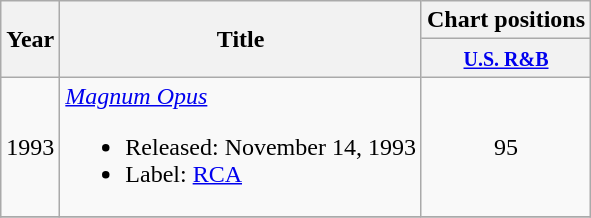<table class="wikitable">
<tr>
<th rowspan="2">Year</th>
<th rowspan="2">Title</th>
<th>Chart positions</th>
</tr>
<tr>
<th><small><a href='#'>U.S. R&B</a></small></th>
</tr>
<tr>
<td>1993</td>
<td><em><a href='#'>Magnum Opus</a></em><br><ul><li>Released: November 14, 1993</li><li>Label: <a href='#'>RCA</a></li></ul></td>
<td align="center">95</td>
</tr>
<tr>
</tr>
</table>
